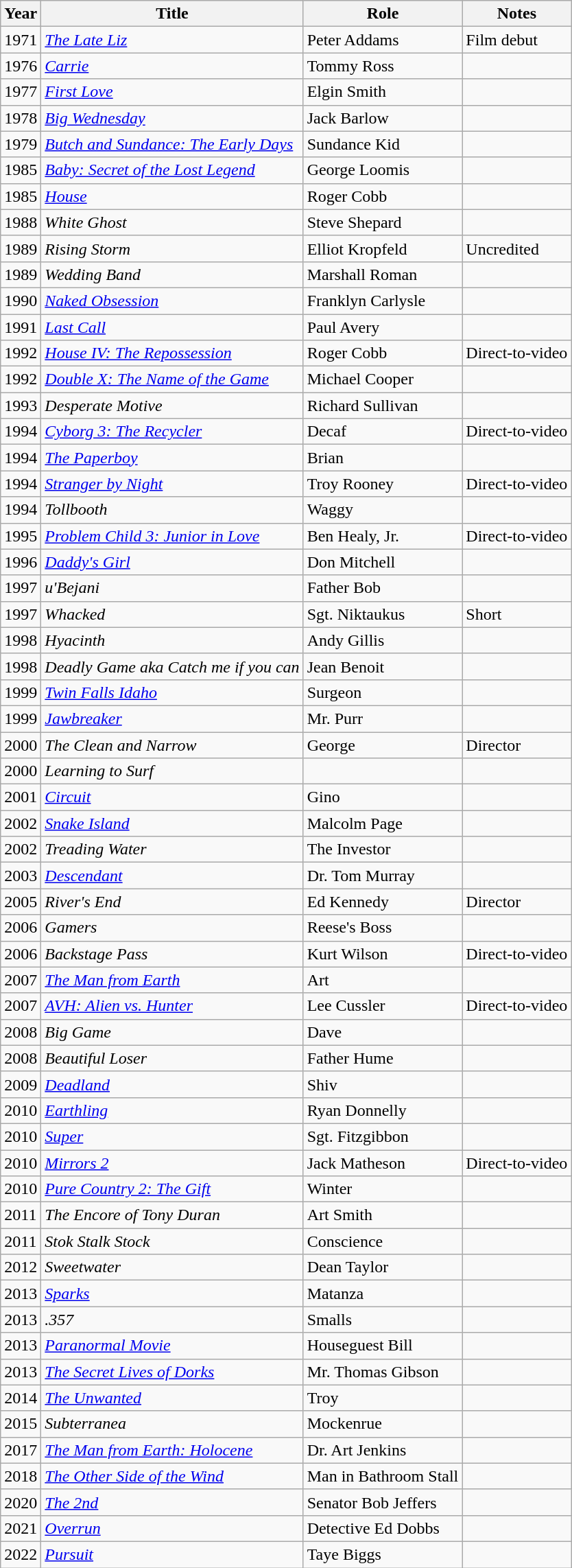<table class="wikitable">
<tr>
<th>Year</th>
<th>Title</th>
<th>Role</th>
<th>Notes</th>
</tr>
<tr>
<td>1971</td>
<td><em><a href='#'>The Late Liz</a></em></td>
<td>Peter Addams</td>
<td>Film debut</td>
</tr>
<tr>
<td>1976</td>
<td><em><a href='#'>Carrie</a></em></td>
<td>Tommy Ross</td>
<td></td>
</tr>
<tr>
<td>1977</td>
<td><em><a href='#'>First Love</a></em></td>
<td>Elgin Smith</td>
<td></td>
</tr>
<tr>
<td>1978</td>
<td><em><a href='#'>Big Wednesday</a></em></td>
<td>Jack Barlow</td>
<td></td>
</tr>
<tr>
<td>1979</td>
<td><em><a href='#'>Butch and Sundance: The Early Days</a></em></td>
<td>Sundance Kid</td>
<td></td>
</tr>
<tr>
<td>1985</td>
<td><em><a href='#'>Baby: Secret of the Lost Legend</a></em></td>
<td>George Loomis</td>
<td></td>
</tr>
<tr>
<td>1985</td>
<td><em><a href='#'>House</a></em></td>
<td>Roger Cobb</td>
<td></td>
</tr>
<tr>
<td>1988</td>
<td><em>White Ghost</em></td>
<td>Steve Shepard</td>
<td></td>
</tr>
<tr>
<td>1989</td>
<td><em>Rising Storm</em></td>
<td>Elliot Kropfeld</td>
<td>Uncredited</td>
</tr>
<tr>
<td>1989</td>
<td><em>Wedding Band</em></td>
<td>Marshall Roman</td>
<td></td>
</tr>
<tr>
<td>1990</td>
<td><em><a href='#'>Naked Obsession</a></em></td>
<td>Franklyn Carlysle</td>
<td></td>
</tr>
<tr>
<td>1991</td>
<td><em><a href='#'>Last Call</a></em></td>
<td>Paul Avery</td>
<td></td>
</tr>
<tr>
<td>1992</td>
<td><em><a href='#'>House IV: The Repossession</a></em></td>
<td>Roger Cobb</td>
<td>Direct-to-video</td>
</tr>
<tr>
<td>1992</td>
<td><em><a href='#'>Double X: The Name of the Game</a></em></td>
<td>Michael Cooper</td>
<td></td>
</tr>
<tr>
<td>1993</td>
<td><em>Desperate Motive</em></td>
<td>Richard Sullivan</td>
<td></td>
</tr>
<tr>
<td>1994</td>
<td><em><a href='#'>Cyborg 3: The Recycler</a></em></td>
<td>Decaf</td>
<td>Direct-to-video</td>
</tr>
<tr>
<td>1994</td>
<td><em><a href='#'>The Paperboy</a></em></td>
<td>Brian</td>
<td></td>
</tr>
<tr>
<td>1994</td>
<td><em><a href='#'>Stranger by Night</a></em></td>
<td>Troy Rooney</td>
<td>Direct-to-video</td>
</tr>
<tr>
<td>1994</td>
<td><em>Tollbooth</em></td>
<td>Waggy</td>
<td></td>
</tr>
<tr>
<td>1995</td>
<td><em><a href='#'>Problem Child 3: Junior in Love</a></em></td>
<td>Ben Healy, Jr.</td>
<td>Direct-to-video</td>
</tr>
<tr>
<td>1996</td>
<td><em><a href='#'>Daddy's Girl</a></em></td>
<td>Don Mitchell</td>
<td></td>
</tr>
<tr>
<td>1997</td>
<td><em>u'Bejani</em></td>
<td>Father Bob</td>
<td></td>
</tr>
<tr>
<td>1997</td>
<td><em>Whacked</em></td>
<td>Sgt. Niktaukus</td>
<td>Short</td>
</tr>
<tr>
<td>1998</td>
<td><em>Hyacinth</em></td>
<td>Andy Gillis</td>
<td></td>
</tr>
<tr>
<td>1998</td>
<td><em>Deadly Game aka Catch me if you can</em></td>
<td>Jean Benoit</td>
<td></td>
</tr>
<tr>
<td>1999</td>
<td><em><a href='#'>Twin Falls Idaho</a></em></td>
<td>Surgeon</td>
<td></td>
</tr>
<tr>
<td>1999</td>
<td><em><a href='#'>Jawbreaker</a></em></td>
<td>Mr. Purr</td>
<td></td>
</tr>
<tr>
<td>2000</td>
<td><em>The Clean and Narrow</em></td>
<td>George</td>
<td>Director</td>
</tr>
<tr>
<td>2000</td>
<td><em>Learning to Surf</em></td>
<td></td>
</tr>
<tr>
<td>2001</td>
<td><em><a href='#'>Circuit</a></em></td>
<td>Gino</td>
<td></td>
</tr>
<tr>
<td>2002</td>
<td><em><a href='#'>Snake Island</a></em></td>
<td>Malcolm Page</td>
<td></td>
</tr>
<tr>
<td>2002</td>
<td><em>Treading Water</em></td>
<td>The Investor</td>
<td></td>
</tr>
<tr>
<td>2003</td>
<td><em><a href='#'>Descendant</a></em></td>
<td>Dr. Tom Murray</td>
<td></td>
</tr>
<tr>
<td>2005</td>
<td><em>River's End</em></td>
<td>Ed Kennedy</td>
<td>Director</td>
</tr>
<tr>
<td>2006</td>
<td><em>Gamers</em></td>
<td>Reese's Boss</td>
<td></td>
</tr>
<tr>
<td>2006</td>
<td><em>Backstage Pass</em></td>
<td>Kurt Wilson</td>
<td>Direct-to-video</td>
</tr>
<tr>
<td>2007</td>
<td><em><a href='#'>The Man from Earth</a></em></td>
<td>Art</td>
<td></td>
</tr>
<tr>
<td>2007</td>
<td><em><a href='#'>AVH: Alien vs. Hunter</a></em></td>
<td>Lee Cussler</td>
<td>Direct-to-video</td>
</tr>
<tr>
<td>2008</td>
<td><em>Big Game</em></td>
<td>Dave</td>
<td></td>
</tr>
<tr>
<td>2008</td>
<td><em>Beautiful Loser</em></td>
<td>Father Hume</td>
<td></td>
</tr>
<tr>
<td>2009</td>
<td><em><a href='#'>Deadland</a></em></td>
<td>Shiv</td>
<td></td>
</tr>
<tr>
<td>2010</td>
<td><em><a href='#'>Earthling</a></em></td>
<td>Ryan Donnelly</td>
<td></td>
</tr>
<tr>
<td>2010</td>
<td><em><a href='#'>Super</a></em></td>
<td>Sgt. Fitzgibbon</td>
<td></td>
</tr>
<tr>
<td>2010</td>
<td><em><a href='#'>Mirrors 2</a></em></td>
<td>Jack Matheson</td>
<td>Direct-to-video</td>
</tr>
<tr>
<td>2010</td>
<td><em><a href='#'>Pure Country 2: The Gift</a></em></td>
<td>Winter</td>
<td></td>
</tr>
<tr>
<td>2011</td>
<td><em>The Encore of Tony Duran</em></td>
<td>Art Smith</td>
<td></td>
</tr>
<tr>
<td>2011</td>
<td><em>Stok Stalk Stock</em></td>
<td>Conscience</td>
<td></td>
</tr>
<tr>
<td>2012</td>
<td><em>Sweetwater</em></td>
<td>Dean Taylor</td>
<td></td>
</tr>
<tr>
<td>2013</td>
<td><em><a href='#'>Sparks</a></em></td>
<td>Matanza</td>
<td></td>
</tr>
<tr>
<td>2013</td>
<td><em>.357</em></td>
<td>Smalls</td>
<td></td>
</tr>
<tr>
<td>2013</td>
<td><em><a href='#'>Paranormal Movie</a></em></td>
<td>Houseguest Bill</td>
<td></td>
</tr>
<tr>
<td>2013</td>
<td><em><a href='#'>The Secret Lives of Dorks</a></em></td>
<td>Mr. Thomas Gibson</td>
<td></td>
</tr>
<tr>
<td>2014</td>
<td><em><a href='#'>The Unwanted</a></em></td>
<td>Troy</td>
<td></td>
</tr>
<tr>
<td>2015</td>
<td><em>Subterranea</em></td>
<td>Mockenrue</td>
<td></td>
</tr>
<tr>
<td>2017</td>
<td><em><a href='#'>The Man from Earth: Holocene</a></em></td>
<td>Dr. Art Jenkins</td>
<td></td>
</tr>
<tr>
<td>2018</td>
<td><em><a href='#'>The Other Side of the Wind</a></em></td>
<td>Man in Bathroom Stall</td>
<td></td>
</tr>
<tr>
<td>2020</td>
<td><em><a href='#'>The 2nd</a></em></td>
<td>Senator Bob Jeffers</td>
<td></td>
</tr>
<tr>
<td>2021</td>
<td><em><a href='#'>Overrun</a></em></td>
<td>Detective Ed Dobbs</td>
<td></td>
</tr>
<tr>
<td>2022</td>
<td><em><a href='#'>Pursuit</a></em></td>
<td>Taye Biggs</td>
<td></td>
</tr>
</table>
